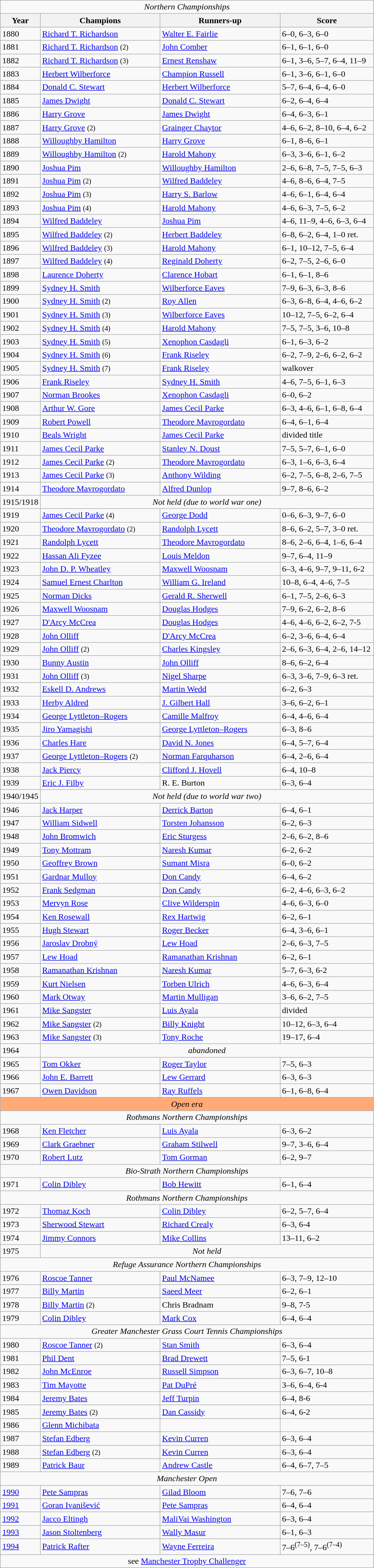<table class="wikitable">
<tr>
<td colspan=4 align=center><em>Northern Championships</em></td>
</tr>
<tr>
<th style="width:50px">Year</th>
<th style="width:220px">Champions</th>
<th style="width:220px">Runners-up</th>
<th style="width:170px" class="unsortable">Score</th>
</tr>
<tr>
<td>1880</td>
<td> <a href='#'>Richard T. Richardson</a></td>
<td> <a href='#'>Walter E. Fairlie</a></td>
<td>6–0, 6–3, 6–0</td>
</tr>
<tr>
<td>1881</td>
<td> <a href='#'>Richard T. Richardson</a> <small>(2)</small></td>
<td> <a href='#'>John Comber</a></td>
<td>6–1, 6–1, 6–0</td>
</tr>
<tr>
<td>1882</td>
<td> <a href='#'>Richard T. Richardson</a> <small>(3)</small></td>
<td> <a href='#'>Ernest Renshaw</a></td>
<td>6–1, 3–6, 5–7, 6–4, 11–9</td>
</tr>
<tr>
<td>1883</td>
<td> <a href='#'>Herbert Wilberforce</a></td>
<td> <a href='#'>Champion Russell</a></td>
<td>6–1, 3–6, 6–1, 6–0</td>
</tr>
<tr>
<td>1884</td>
<td> <a href='#'>Donald C. Stewart</a></td>
<td>  <a href='#'>Herbert Wilberforce</a></td>
<td>5–7, 6–4, 6–4, 6–0</td>
</tr>
<tr>
<td>1885</td>
<td> <a href='#'>James Dwight</a></td>
<td> <a href='#'>Donald C. Stewart</a></td>
<td>6–2, 6–4, 6–4</td>
</tr>
<tr>
<td>1886</td>
<td> <a href='#'>Harry Grove</a></td>
<td> <a href='#'>James Dwight</a></td>
<td>6–4, 6–3, 6–1</td>
</tr>
<tr>
<td>1887</td>
<td> <a href='#'>Harry Grove</a> <small>(2)</small></td>
<td> <a href='#'>Grainger Chaytor</a></td>
<td>4–6, 6–2, 8–10, 6–4, 6–2</td>
</tr>
<tr>
<td>1888</td>
<td> <a href='#'>Willoughby Hamilton</a></td>
<td> <a href='#'>Harry Grove</a></td>
<td>6–1, 8–6, 6–1</td>
</tr>
<tr>
<td>1889</td>
<td> <a href='#'>Willoughby Hamilton</a> <small>(2)</small></td>
<td> <a href='#'>Harold Mahony</a></td>
<td>6–3, 3–6, 6–1, 6–2</td>
</tr>
<tr>
<td>1890</td>
<td> <a href='#'>Joshua Pim</a></td>
<td> <a href='#'>Willoughby Hamilton</a></td>
<td>2–6, 6–8, 7–5, 7–5, 6–3</td>
</tr>
<tr>
<td>1891</td>
<td> <a href='#'>Joshua Pim</a> <small>(2)</small></td>
<td> <a href='#'>Wilfred Baddeley</a></td>
<td>4–6, 8–6, 6–4, 7–5</td>
</tr>
<tr>
<td>1892</td>
<td> <a href='#'>Joshua Pim</a> <small>(3)</small></td>
<td> <a href='#'>Harry S. Barlow</a></td>
<td>4–6, 6–1, 6–4, 6–4</td>
</tr>
<tr>
<td>1893</td>
<td> <a href='#'>Joshua Pim</a> <small>(4)</small></td>
<td> <a href='#'>Harold Mahony</a></td>
<td>4–6, 6–3, 7–5, 6–2</td>
</tr>
<tr>
<td>1894</td>
<td> <a href='#'>Wilfred Baddeley</a></td>
<td> <a href='#'>Joshua Pim</a></td>
<td>4–6, 11–9, 4–6, 6–3, 6–4</td>
</tr>
<tr>
<td>1895</td>
<td> <a href='#'>Wilfred Baddeley</a> <small>(2)</small></td>
<td> <a href='#'>Herbert Baddeley</a></td>
<td>6–8, 6–2, 6–4, 1–0 ret.</td>
</tr>
<tr>
<td>1896</td>
<td> <a href='#'>Wilfred Baddeley</a> <small>(3)</small></td>
<td> <a href='#'>Harold Mahony</a></td>
<td>6–1, 10–12, 7–5, 6–4</td>
</tr>
<tr>
<td>1897</td>
<td> <a href='#'>Wilfred Baddeley</a> <small>(4)</small></td>
<td> <a href='#'>Reginald Doherty</a></td>
<td>6–2, 7–5, 2–6, 6–0</td>
</tr>
<tr>
<td>1898</td>
<td> <a href='#'>Laurence Doherty</a></td>
<td> <a href='#'>Clarence Hobart</a></td>
<td>6–1, 6–1, 8–6</td>
</tr>
<tr>
<td>1899</td>
<td> <a href='#'>Sydney H. Smith</a></td>
<td> <a href='#'>Wilberforce Eaves</a></td>
<td>7–9, 6–3, 6–3, 8–6</td>
</tr>
<tr>
<td>1900</td>
<td> <a href='#'>Sydney H. Smith</a> <small>(2)</small></td>
<td> <a href='#'>Roy Allen</a></td>
<td>6–3, 6–8, 6–4, 4–6, 6–2</td>
</tr>
<tr>
<td>1901</td>
<td> <a href='#'>Sydney H. Smith</a> <small>(3)</small></td>
<td> <a href='#'>Wilberforce Eaves</a></td>
<td>10–12, 7–5, 6–2, 6–4</td>
</tr>
<tr>
<td>1902</td>
<td> <a href='#'>Sydney H. Smith</a> <small>(4)</small></td>
<td> <a href='#'>Harold Mahony</a></td>
<td>7–5, 7–5, 3–6, 10–8</td>
</tr>
<tr>
<td>1903</td>
<td> <a href='#'>Sydney H. Smith</a> <small>(5)</small></td>
<td> <a href='#'>Xenophon Casdagli</a></td>
<td>6–1, 6–3, 6–2</td>
</tr>
<tr>
<td>1904</td>
<td> <a href='#'>Sydney H. Smith</a> <small>(6)</small></td>
<td> <a href='#'>Frank Riseley</a></td>
<td>6–2, 7–9, 2–6, 6–2, 6–2</td>
</tr>
<tr>
<td>1905</td>
<td> <a href='#'>Sydney H. Smith</a> <small>(7)</small></td>
<td> <a href='#'>Frank Riseley</a></td>
<td>walkover</td>
</tr>
<tr>
<td>1906</td>
<td> <a href='#'>Frank Riseley</a></td>
<td> <a href='#'>Sydney H. Smith</a></td>
<td>4–6, 7–5, 6–1, 6–3</td>
</tr>
<tr>
<td>1907</td>
<td> <a href='#'>Norman Brookes</a></td>
<td> <a href='#'>Xenophon Casdagli</a></td>
<td>6–0, 6–2</td>
</tr>
<tr>
<td>1908</td>
<td> <a href='#'>Arthur W. Gore</a></td>
<td> <a href='#'>James Cecil Parke</a></td>
<td>6–3, 4–6, 6–1, 6–8, 6–4</td>
</tr>
<tr>
<td>1909</td>
<td> <a href='#'>Robert Powell</a></td>
<td> <a href='#'>Theodore Mavrogordato</a></td>
<td>6–4, 6–1, 6–4</td>
</tr>
<tr>
<td>1910</td>
<td> <a href='#'>Beals Wright</a></td>
<td> <a href='#'>James Cecil Parke</a></td>
<td>divided title</td>
</tr>
<tr>
<td>1911</td>
<td> <a href='#'>James Cecil Parke</a></td>
<td> <a href='#'>Stanley N. Doust</a></td>
<td>7–5, 5–7, 6–1, 6–0</td>
</tr>
<tr>
<td>1912</td>
<td> <a href='#'>James Cecil Parke</a> <small>(2)</small></td>
<td> <a href='#'>Theodore Mavrogordato</a></td>
<td>6–3, 1–6, 6–3, 6–4</td>
</tr>
<tr>
<td>1913</td>
<td> <a href='#'>James Cecil Parke</a> <small>(3)</small></td>
<td> <a href='#'>Anthony Wilding</a></td>
<td>6–2, 7–5, 6–8, 2–6, 7–5</td>
</tr>
<tr>
<td>1914</td>
<td> <a href='#'>Theodore Mavrogordato</a></td>
<td> <a href='#'>Alfred Dunlop</a></td>
<td>9–7, 8–6, 6–2</td>
</tr>
<tr>
<td>1915/1918</td>
<td colspan=3 align=center><em>Not held (due to world war one)</em></td>
</tr>
<tr>
<td>1919</td>
<td>  <a href='#'>James Cecil Parke</a> <small>(4)</small></td>
<td> <a href='#'>George Dodd</a></td>
<td>0–6, 6–3, 9–7, 6–0</td>
</tr>
<tr>
<td>1920</td>
<td> <a href='#'>Theodore Mavrogordato</a> <small>(2)</small></td>
<td> <a href='#'>Randolph Lycett</a></td>
<td>8–6, 6–2, 5–7, 3–0 ret.</td>
</tr>
<tr>
<td>1921</td>
<td> <a href='#'>Randolph Lycett</a></td>
<td> <a href='#'>Theodore Mavrogordato</a></td>
<td>8–6, 2–6, 6–4, 1–6, 6–4</td>
</tr>
<tr>
<td>1922</td>
<td> <a href='#'>Hassan Ali Fyzee</a></td>
<td>  <a href='#'>Louis Meldon</a></td>
<td>9–7, 6–4, 11–9</td>
</tr>
<tr>
<td>1923</td>
<td> <a href='#'>John D. P. Wheatley</a></td>
<td> <a href='#'>Maxwell Woosnam</a></td>
<td>6–3, 4–6, 9–7, 9–11, 6-2</td>
</tr>
<tr>
<td>1924</td>
<td> <a href='#'>Samuel Ernest Charlton</a></td>
<td>  <a href='#'>William G. Ireland</a></td>
<td>10–8, 6–4, 4–6, 7–5</td>
</tr>
<tr>
<td>1925</td>
<td> <a href='#'>Norman Dicks</a></td>
<td> <a href='#'>Gerald R. Sherwell</a></td>
<td>6–1, 7–5, 2–6, 6–3</td>
</tr>
<tr>
<td>1926</td>
<td> <a href='#'>Maxwell Woosnam</a></td>
<td> <a href='#'>Douglas Hodges</a></td>
<td>7–9, 6–2, 6–2, 8–6</td>
</tr>
<tr>
<td>1927</td>
<td> <a href='#'>D'Arcy McCrea</a></td>
<td> <a href='#'>Douglas Hodges</a></td>
<td>4–6, 4–6, 6–2, 6–2, 7-5</td>
</tr>
<tr>
<td>1928</td>
<td> <a href='#'>John Olliff</a></td>
<td> <a href='#'>D'Arcy McCrea</a></td>
<td>6–2, 3–6, 6–4, 6–4</td>
</tr>
<tr>
<td>1929</td>
<td> <a href='#'>John Olliff</a> <small>(2)</small></td>
<td> <a href='#'>Charles Kingsley</a></td>
<td>2–6, 6–3, 6–4, 2–6, 14–12</td>
</tr>
<tr>
<td>1930</td>
<td> <a href='#'>Bunny Austin</a></td>
<td> <a href='#'>John Olliff</a></td>
<td>8–6, 6–2, 6–4</td>
</tr>
<tr>
<td>1931</td>
<td> <a href='#'>John Olliff</a> <small>(3)</small></td>
<td> <a href='#'>Nigel Sharpe</a></td>
<td>6–3, 3–6, 7–9, 6–3 ret.</td>
</tr>
<tr>
<td>1932</td>
<td> <a href='#'>Eskell D. Andrews</a></td>
<td> <a href='#'>Martin Wedd</a></td>
<td>6–2, 6–3</td>
</tr>
<tr>
<td>1933</td>
<td> <a href='#'>Herby Aldred</a></td>
<td> <a href='#'>J. Gilbert Hall</a></td>
<td>3–6, 6–2, 6–1</td>
</tr>
<tr>
<td>1934</td>
<td> <a href='#'>George Lyttleton–Rogers</a></td>
<td> <a href='#'>Camille Malfroy</a></td>
<td>6–4, 4–6, 6–4</td>
</tr>
<tr>
<td>1935</td>
<td> <a href='#'>Jiro Yamagishi</a></td>
<td> <a href='#'>George Lyttleton–Rogers</a></td>
<td>6–3, 8–6</td>
</tr>
<tr>
<td>1936</td>
<td> <a href='#'>Charles Hare</a></td>
<td> <a href='#'>David N. Jones</a></td>
<td>6–4, 5–7, 6–4</td>
</tr>
<tr>
<td>1937</td>
<td> <a href='#'>George Lyttleton–Rogers</a> <small>(2)</small></td>
<td> <a href='#'>Norman Farquharson</a></td>
<td>6–4, 2–6, 6–4</td>
</tr>
<tr>
<td>1938</td>
<td> <a href='#'>Jack Piercy</a></td>
<td> <a href='#'>Clifford J. Hovell</a></td>
<td>6–4, 10–8</td>
</tr>
<tr>
<td>1939</td>
<td> <a href='#'>Eric J. Filby</a></td>
<td> R. E. Burton</td>
<td>6–3, 6–4</td>
</tr>
<tr>
<td>1940/1945</td>
<td colspan=3 align=center><em>Not held (due to world war two)</em></td>
</tr>
<tr>
<td>1946</td>
<td> <a href='#'>Jack Harper</a></td>
<td> <a href='#'>Derrick Barton</a></td>
<td>6–4, 6–1</td>
</tr>
<tr>
<td>1947</td>
<td> <a href='#'>William Sidwell</a></td>
<td> <a href='#'>Torsten Johansson</a></td>
<td>6–2, 6–3</td>
</tr>
<tr>
<td>1948</td>
<td> <a href='#'>John Bromwich</a></td>
<td> <a href='#'>Eric Sturgess</a></td>
<td>2–6, 6–2, 8–6</td>
</tr>
<tr>
<td>1949</td>
<td> <a href='#'>Tony Mottram</a></td>
<td> <a href='#'>Naresh Kumar</a></td>
<td>6–2, 6–2</td>
</tr>
<tr>
<td>1950</td>
<td> <a href='#'>Geoffrey Brown</a></td>
<td> <a href='#'>Sumant Misra</a></td>
<td>6–0, 6–2</td>
</tr>
<tr>
<td>1951</td>
<td> <a href='#'>Gardnar Mulloy</a></td>
<td> <a href='#'>Don Candy</a></td>
<td>6–4, 6–2</td>
</tr>
<tr>
<td>1952</td>
<td> <a href='#'>Frank Sedgman</a></td>
<td> <a href='#'>Don Candy</a></td>
<td>6–2, 4–6, 6–3, 6–2</td>
</tr>
<tr>
<td>1953</td>
<td> <a href='#'>Mervyn Rose</a></td>
<td> <a href='#'>Clive Wilderspin</a></td>
<td>4–6, 6–3, 6–0</td>
</tr>
<tr>
<td>1954</td>
<td> <a href='#'>Ken Rosewall</a></td>
<td> <a href='#'>Rex Hartwig</a></td>
<td>6–2, 6–1</td>
</tr>
<tr>
<td>1955</td>
<td> <a href='#'>Hugh Stewart</a></td>
<td> <a href='#'>Roger Becker</a></td>
<td>6–4, 3–6, 6–1</td>
</tr>
<tr>
<td>1956</td>
<td> <a href='#'>Jaroslav Drobný</a></td>
<td> <a href='#'>Lew Hoad</a></td>
<td>2–6, 6–3, 7–5</td>
</tr>
<tr>
<td>1957</td>
<td> <a href='#'>Lew Hoad</a></td>
<td> <a href='#'>Ramanathan Krishnan</a></td>
<td>6–2, 6–1</td>
</tr>
<tr>
<td>1958</td>
<td> <a href='#'>Ramanathan Krishnan</a></td>
<td> <a href='#'>Naresh Kumar</a></td>
<td>5–7, 6–3, 6-2</td>
</tr>
<tr>
<td>1959</td>
<td> <a href='#'>Kurt Nielsen</a></td>
<td> <a href='#'>Torben Ulrich</a></td>
<td>4–6, 6–3, 6–4</td>
</tr>
<tr>
<td>1960</td>
<td> <a href='#'>Mark Otway</a></td>
<td> <a href='#'>Martin Mulligan</a></td>
<td>3–6, 6–2, 7–5</td>
</tr>
<tr>
<td>1961</td>
<td> <a href='#'>Mike Sangster</a></td>
<td> <a href='#'>Luis Ayala</a></td>
<td>divided</td>
</tr>
<tr>
<td>1962</td>
<td> <a href='#'>Mike Sangster</a> <small>(2)</small></td>
<td> <a href='#'>Billy Knight</a></td>
<td>10–12, 6–3, 6–4</td>
</tr>
<tr>
<td>1963</td>
<td> <a href='#'>Mike Sangster</a> <small>(3)</small></td>
<td> <a href='#'>Tony Roche</a></td>
<td>19–17, 6–4</td>
</tr>
<tr>
<td>1964</td>
<td colspan=3 align=center><em>abandoned</em></td>
</tr>
<tr>
<td>1965</td>
<td> <a href='#'>Tom Okker</a></td>
<td> <a href='#'>Roger Taylor</a></td>
<td>7–5, 6–3</td>
</tr>
<tr>
<td>1966</td>
<td> <a href='#'>John E. Barrett</a></td>
<td> <a href='#'>Lew Gerrard</a></td>
<td>6–3, 6–3</td>
</tr>
<tr>
<td>1967</td>
<td> <a href='#'>Owen Davidson</a></td>
<td> <a href='#'>Ray Ruffels</a></td>
<td>6–1, 6–8, 6–4</td>
</tr>
<tr style=background-color:#ffaa77>
<td colspan=4 align=center><em>Open era</em></td>
</tr>
<tr>
<td colspan=4 align=center><em>Rothmans Northern Championships</em></td>
</tr>
<tr>
<td>1968</td>
<td> <a href='#'>Ken Fletcher</a></td>
<td> <a href='#'>Luis Ayala</a></td>
<td>6–3, 6–2</td>
</tr>
<tr>
<td>1969</td>
<td> <a href='#'>Clark Graebner</a></td>
<td> <a href='#'>Graham Stilwell</a></td>
<td>9–7, 3–6, 6–4</td>
</tr>
<tr>
<td>1970</td>
<td> <a href='#'>Robert Lutz</a></td>
<td> <a href='#'>Tom Gorman</a></td>
<td>6–2, 9–7</td>
</tr>
<tr>
<td colspan=4 align=center><em>Bio-Strath Northern Championships</em></td>
</tr>
<tr>
<td>1971</td>
<td> <a href='#'>Colin Dibley</a></td>
<td> <a href='#'>Bob Hewitt</a></td>
<td>6–1, 6–4</td>
</tr>
<tr>
<td colspan=4 align=center><em>Rothmans Northern Championships</em></td>
</tr>
<tr>
<td>1972</td>
<td> <a href='#'>Thomaz Koch</a></td>
<td> <a href='#'>Colin Dibley</a></td>
<td>6–2, 5–7, 6–4</td>
</tr>
<tr>
<td>1973</td>
<td> <a href='#'>Sherwood Stewart</a></td>
<td> <a href='#'>Richard Crealy</a></td>
<td>6–3, 6-4</td>
</tr>
<tr>
<td>1974</td>
<td> <a href='#'>Jimmy Connors</a></td>
<td> <a href='#'>Mike Collins</a></td>
<td>13–11, 6–2</td>
</tr>
<tr>
<td>1975</td>
<td colspan=3 align=center><em>Not held</em></td>
</tr>
<tr>
<td colspan=4 align=center><em>Refuge Assurance Northern Championships</em></td>
</tr>
<tr>
<td>1976</td>
<td> <a href='#'>Roscoe Tanner</a></td>
<td> <a href='#'>Paul McNamee</a></td>
<td>6–3, 7–9, 12–10</td>
</tr>
<tr>
<td>1977</td>
<td> <a href='#'>Billy Martin</a></td>
<td> <a href='#'>Saeed Meer</a></td>
<td>6–2, 6–1</td>
</tr>
<tr>
<td>1978</td>
<td> <a href='#'>Billy Martin</a> <small>(2)</small></td>
<td> Chris Bradnam</td>
<td>9–8, 7-5</td>
</tr>
<tr>
<td>1979</td>
<td> <a href='#'>Colin Dibley</a></td>
<td> <a href='#'>Mark Cox</a></td>
<td>6–4, 6–4</td>
</tr>
<tr>
<td colspan=4 align=center><em>Greater Manchester Grass Court Tennis Championships</em></td>
</tr>
<tr>
<td>1980</td>
<td> <a href='#'>Roscoe Tanner</a> <small>(2)</small></td>
<td> <a href='#'>Stan Smith</a></td>
<td>6–3, 6–4</td>
</tr>
<tr>
<td>1981</td>
<td> <a href='#'>Phil Dent</a></td>
<td> <a href='#'>Brad Drewett</a></td>
<td>7–5, 6-1</td>
</tr>
<tr>
<td>1982</td>
<td> <a href='#'>John McEnroe</a></td>
<td> <a href='#'>Russell Simpson</a></td>
<td>6–3, 6–7, 10–8</td>
</tr>
<tr>
<td>1983</td>
<td> <a href='#'>Tim Mayotte</a></td>
<td> <a href='#'>Pat DuPré</a></td>
<td>3–6, 6–4, 6-4</td>
</tr>
<tr>
<td>1984</td>
<td> <a href='#'>Jeremy Bates</a></td>
<td> <a href='#'>Jeff Turpin</a></td>
<td>6–4, 8-6</td>
</tr>
<tr>
<td>1985</td>
<td> <a href='#'>Jeremy Bates</a> <small>(2)</small></td>
<td> <a href='#'>Dan Cassidy</a></td>
<td>6–4, 6-2</td>
</tr>
<tr>
<td>1986</td>
<td> <a href='#'>Glenn Michibata</a></td>
<td></td>
<td></td>
</tr>
<tr>
<td>1987</td>
<td> <a href='#'>Stefan Edberg</a></td>
<td> <a href='#'>Kevin Curren</a></td>
<td>6–3, 6–4</td>
</tr>
<tr>
<td>1988</td>
<td> <a href='#'>Stefan Edberg</a> <small>(2)</small></td>
<td> <a href='#'>Kevin Curren</a></td>
<td>6–3, 6–4</td>
</tr>
<tr>
<td>1989</td>
<td> <a href='#'>Patrick Baur</a></td>
<td> <a href='#'>Andrew Castle</a></td>
<td>6–4, 6–7, 7–5</td>
</tr>
<tr>
<td colspan=4 align=center><em>Manchester Open</em></td>
</tr>
<tr>
<td><a href='#'>1990</a></td>
<td> <a href='#'>Pete Sampras</a></td>
<td> <a href='#'>Gilad Bloom</a></td>
<td>7–6, 7–6</td>
</tr>
<tr>
<td><a href='#'>1991</a></td>
<td> <a href='#'>Goran Ivanišević</a></td>
<td> <a href='#'>Pete Sampras</a></td>
<td>6–4, 6–4</td>
</tr>
<tr>
<td><a href='#'>1992</a></td>
<td> <a href='#'>Jacco Eltingh</a></td>
<td> <a href='#'>MaliVai Washington</a></td>
<td>6–3, 6–4</td>
</tr>
<tr>
<td><a href='#'>1993</a></td>
<td> <a href='#'>Jason Stoltenberg</a></td>
<td> <a href='#'>Wally Masur</a></td>
<td>6–1, 6–3</td>
</tr>
<tr>
<td><a href='#'>1994</a></td>
<td> <a href='#'>Patrick Rafter</a></td>
<td> <a href='#'>Wayne Ferreira</a></td>
<td>7–6<sup>(7–5)</sup>, 7–6<sup>(7–4)</sup></td>
</tr>
<tr>
<td colspan="4" align="center">see <a href='#'>Manchester Trophy Challenger</a></td>
</tr>
</table>
